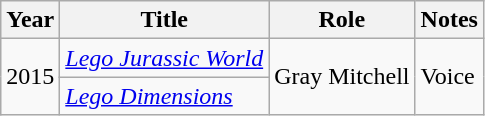<table class="wikitable sortable">
<tr>
<th>Year</th>
<th>Title</th>
<th>Role</th>
<th>Notes</th>
</tr>
<tr>
<td rowspan="2">2015</td>
<td><em><a href='#'>Lego Jurassic World</a></em></td>
<td rowspan="2">Gray Mitchell</td>
<td rowspan="2">Voice</td>
</tr>
<tr>
<td><em><a href='#'>Lego Dimensions</a></em></td>
</tr>
</table>
